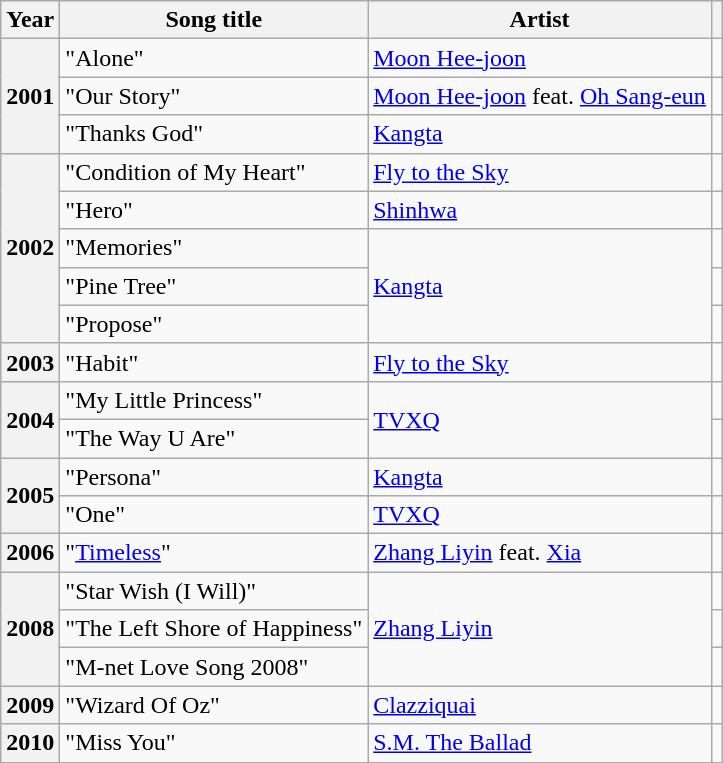<table class="wikitable plainrowheaders sortable">
<tr>
<th scope="col">Year</th>
<th scope="col">Song title</th>
<th scope="col">Artist</th>
<th scope="col" class="unsortable"></th>
</tr>
<tr>
<th scope="row" rowspan="3">2001</th>
<td>"Alone"</td>
<td><a href='#'>Moon Hee-joon</a></td>
<td style="text-align:center"></td>
</tr>
<tr>
<td>"Our Story"</td>
<td><a href='#'>Moon Hee-joon</a> feat. <a href='#'>Oh Sang-eun</a></td>
<td style="text-align:center"></td>
</tr>
<tr>
<td>"Thanks God"</td>
<td><a href='#'>Kangta</a></td>
<td style="text-align:center"></td>
</tr>
<tr>
<th scope="row" rowspan="5">2002</th>
<td>"Condition of My Heart"</td>
<td><a href='#'>Fly to the Sky</a></td>
<td style="text-align:center"></td>
</tr>
<tr>
<td>"Hero"</td>
<td><a href='#'>Shinhwa</a></td>
<td style="text-align:center"></td>
</tr>
<tr>
<td>"Memories"</td>
<td rowspan="3"><a href='#'>Kangta</a></td>
<td style="text-align:center"></td>
</tr>
<tr>
<td>"Pine Tree"</td>
<td style="text-align:center"></td>
</tr>
<tr>
<td>"Propose"</td>
<td style="text-align:center"></td>
</tr>
<tr>
<th scope="row">2003</th>
<td>"Habit"</td>
<td><a href='#'>Fly to the Sky</a></td>
<td style="text-align:center"></td>
</tr>
<tr>
<th scope="row" rowspan="2">2004</th>
<td>"My Little Princess"</td>
<td rowspan="2"><a href='#'>TVXQ</a></td>
<td style="text-align:center"></td>
</tr>
<tr>
<td>"The Way U Are"</td>
<td style="text-align:center"></td>
</tr>
<tr>
<th scope="row" rowspan="2">2005</th>
<td>"Persona"</td>
<td><a href='#'>Kangta</a></td>
<td style="text-align:center"></td>
</tr>
<tr>
<td>"One"</td>
<td><a href='#'>TVXQ</a></td>
<td style="text-align:center"></td>
</tr>
<tr>
<th scope="row">2006</th>
<td>"<a href='#'>Timeless</a>"</td>
<td><a href='#'>Zhang Liyin</a> feat. <a href='#'>Xia</a></td>
<td style="text-align:center"></td>
</tr>
<tr>
<th scope="row" rowspan="3">2008</th>
<td>"Star Wish (I Will)"</td>
<td rowspan="3"><a href='#'>Zhang Liyin</a></td>
<td style="text-align:center"></td>
</tr>
<tr>
<td>"The Left Shore of Happiness"</td>
<td style="text-align:center"></td>
</tr>
<tr>
<td>"M-net Love Song 2008"</td>
<td style="text-align:center"></td>
</tr>
<tr>
<th scope="row">2009</th>
<td>"Wizard Of Oz"</td>
<td><a href='#'>Clazziquai</a></td>
<td style="text-align:center"></td>
</tr>
<tr>
<th scope="row">2010</th>
<td>"Miss You"</td>
<td><a href='#'>S.M. The Ballad</a></td>
<td style="text-align:center"></td>
</tr>
</table>
